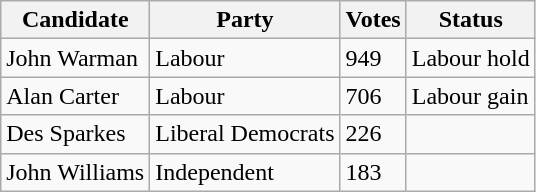<table class="wikitable sortable">
<tr>
<th>Candidate</th>
<th>Party</th>
<th>Votes</th>
<th>Status</th>
</tr>
<tr>
<td>John Warman</td>
<td>Labour</td>
<td>949</td>
<td>Labour hold</td>
</tr>
<tr>
<td>Alan Carter</td>
<td>Labour</td>
<td>706</td>
<td>Labour gain</td>
</tr>
<tr>
<td>Des Sparkes</td>
<td>Liberal Democrats</td>
<td>226</td>
<td></td>
</tr>
<tr>
<td>John Williams</td>
<td>Independent</td>
<td>183</td>
<td></td>
</tr>
</table>
